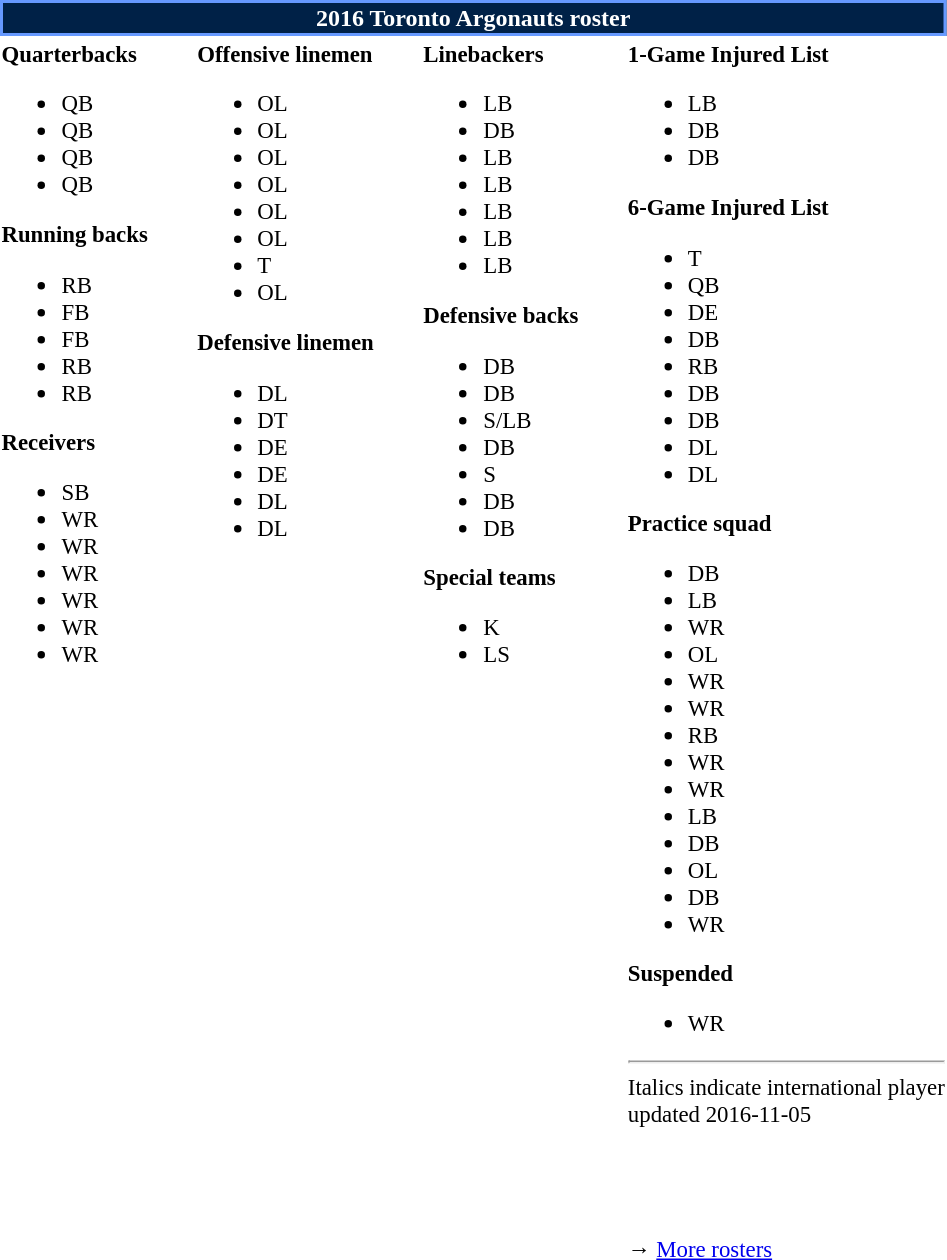<table class="toccolours" style="text-align: left;">
<tr>
<th colspan="7" style="background-color: #002147; color:white; border:2px solid #6699FF; text-align: center">2016 Toronto Argonauts roster</th>
</tr>
<tr>
<td style="font-size: 95%;vertical-align:top;"><strong>Quarterbacks</strong><br><ul><li> QB</li><li> QB</li><li> QB</li><li> QB</li></ul><strong>Running backs</strong><ul><li> RB</li><li> FB</li><li> FB</li><li> RB</li><li> RB</li></ul><strong>Receivers</strong><ul><li> SB</li><li> WR</li><li> WR</li><li> WR</li><li> WR</li><li> WR</li><li> WR</li></ul></td>
<td style="width: 25px;"></td>
<td style="font-size: 95%;vertical-align:top;"><strong>Offensive linemen</strong><br><ul><li> OL</li><li> OL</li><li> OL</li><li> OL</li><li> OL</li><li> OL</li><li> T</li><li> OL</li></ul><strong>Defensive linemen</strong><ul><li> DL</li><li> DT</li><li> DE</li><li> DE</li><li> DL</li><li> DL</li></ul></td>
<td style="width: 25px;"></td>
<td style="font-size: 95%;vertical-align:top;"><strong>Linebackers</strong><br><ul><li> LB</li><li> DB</li><li> LB</li><li> LB</li><li> LB</li><li> LB</li><li> LB</li></ul><strong>Defensive backs</strong><ul><li> DB</li><li> DB</li><li> S/LB</li><li> DB</li><li> S</li><li> DB</li><li> DB</li></ul><strong>Special teams</strong><ul><li> K</li><li> LS</li></ul></td>
<td style="width: 25px;"></td>
<td style="font-size: 95%;vertical-align:top;"><strong>1-Game Injured List</strong><br><ul><li> LB</li><li> DB</li><li> DB</li></ul><strong>6-Game Injured List</strong><ul><li> T</li><li> QB</li><li> DE</li><li> DB</li><li> RB</li><li> DB</li><li> DB</li><li> DL</li><li> DL</li></ul><strong>Practice squad</strong><ul><li> DB</li><li> LB</li><li> WR</li><li> OL</li><li> WR</li><li> WR</li><li> RB</li><li> WR</li><li> WR</li><li> LB</li><li> DB</li><li> OL</li><li> DB</li><li> WR</li></ul><strong>Suspended</strong><ul><li> WR</li></ul><hr>
Italics indicate international player<br>
<span></span> updated 2016-11-05<br>
<span></span><br>
<span> </span><br>
<span></span><br>
<br>→ <a href='#'>More rosters</a></td>
</tr>
<tr>
</tr>
</table>
